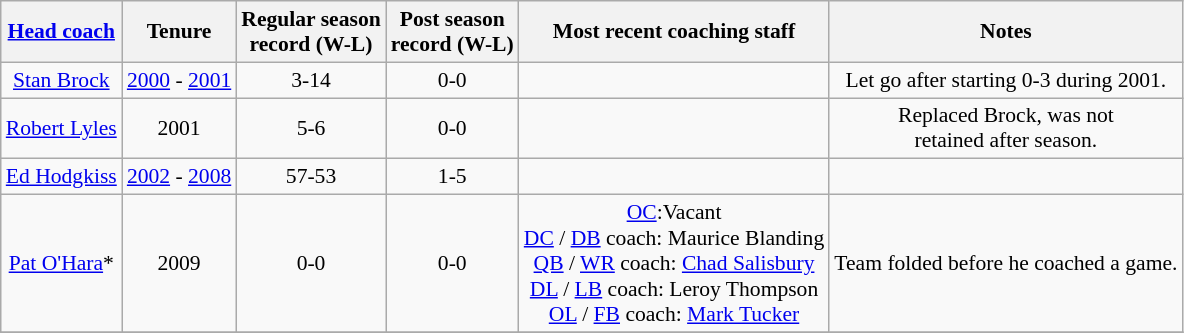<table class="wikitable" style="text-align:center; font-size:90%;">
<tr>
<th><a href='#'>Head coach</a></th>
<th>Tenure</th>
<th>Regular season<br>record (W-L)</th>
<th>Post season<br>record (W-L)</th>
<th>Most recent coaching staff</th>
<th>Notes</th>
</tr>
<tr>
<td><a href='#'>Stan Brock</a></td>
<td><a href='#'>2000</a> - <a href='#'>2001</a></td>
<td>3-14</td>
<td>0-0</td>
<td></td>
<td>Let go after starting 0-3 during 2001.</td>
</tr>
<tr>
<td><a href='#'>Robert Lyles</a></td>
<td>2001</td>
<td>5-6</td>
<td>0-0</td>
<td></td>
<td>Replaced Brock, was not<br>retained after season.</td>
</tr>
<tr>
<td><a href='#'>Ed Hodgkiss</a></td>
<td><a href='#'>2002</a> - <a href='#'>2008</a></td>
<td>57-53</td>
<td>1-5</td>
<td></td>
<td></td>
</tr>
<tr>
<td><a href='#'>Pat O'Hara</a>*</td>
<td>2009</td>
<td>0-0</td>
<td>0-0</td>
<td><a href='#'>OC</a>:Vacant<br><a href='#'>DC</a> / <a href='#'>DB</a> coach: Maurice Blanding<br><a href='#'>QB</a> / <a href='#'>WR</a> coach: <a href='#'>Chad Salisbury</a><br><a href='#'>DL</a> / <a href='#'>LB</a> coach: Leroy Thompson<br><a href='#'>OL</a> / <a href='#'>FB</a> coach: <a href='#'>Mark Tucker</a></td>
<td>Team folded before he coached a game.</td>
</tr>
<tr>
</tr>
</table>
